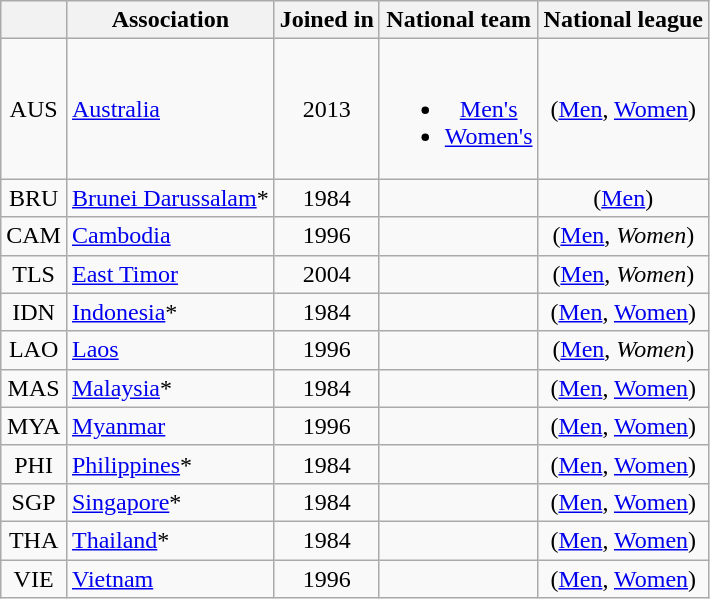<table class="wikitable sortable">
<tr>
<th><a href='#'></a></th>
<th>Association</th>
<th>Joined in</th>
<th class="unsortable">National team</th>
<th class="unsortable">National league</th>
</tr>
<tr>
<td align="center">AUS</td>
<td> <a href='#'>Australia</a></td>
<td align="center">2013</td>
<td align="center"><ul><br><li><a href='#'>Men's</a></li>
<li><a href='#'>Women's</a></li>
</ul></td>
<td align="center">(<a href='#'>Men</a>, <a href='#'>Women</a>)</td>
</tr>
<tr>
<td align="center">BRU</td>
<td> <a href='#'>Brunei Darussalam</a>*</td>
<td align="center">1984</td>
<td align="center"></td>
<td align="center">(<a href='#'>Men</a>)</td>
</tr>
<tr>
<td align="center">CAM</td>
<td> <a href='#'>Cambodia</a></td>
<td align="center">1996</td>
<td align="center"></td>
<td align="center">(<a href='#'>Men</a>, <em>Women</em>)</td>
</tr>
<tr>
<td align="center">TLS</td>
<td> <a href='#'>East Timor</a></td>
<td align="center">2004</td>
<td align="center"></td>
<td align="center">(<a href='#'>Men</a>, <em>Women</em>)</td>
</tr>
<tr>
<td align="center">IDN</td>
<td> <a href='#'>Indonesia</a>*</td>
<td align="center">1984</td>
<td align="center"></td>
<td align="center">(<a href='#'>Men</a>, <a href='#'>Women</a>)</td>
</tr>
<tr>
<td align="center">LAO</td>
<td> <a href='#'>Laos</a></td>
<td align="center">1996</td>
<td align="center"></td>
<td align="center">(<a href='#'>Men</a>, <em>Women</em>)</td>
</tr>
<tr>
<td align="center">MAS</td>
<td> <a href='#'>Malaysia</a>*</td>
<td align="center">1984</td>
<td align="center"></td>
<td align="center">(<a href='#'>Men</a>, <a href='#'>Women</a>)</td>
</tr>
<tr>
<td align="center">MYA</td>
<td> <a href='#'>Myanmar</a></td>
<td align="center">1996</td>
<td align="center"></td>
<td align="center">(<a href='#'>Men</a>, <a href='#'>Women</a>)</td>
</tr>
<tr>
<td align="center">PHI</td>
<td> <a href='#'>Philippines</a>*</td>
<td align="center">1984</td>
<td align="center"></td>
<td align="center">(<a href='#'>Men</a>, <a href='#'>Women</a>)</td>
</tr>
<tr>
<td align="center">SGP</td>
<td> <a href='#'>Singapore</a>*</td>
<td align="center">1984</td>
<td align="center"></td>
<td align="center">(<a href='#'>Men</a>, <a href='#'>Women</a>)</td>
</tr>
<tr>
<td align="center">THA</td>
<td> <a href='#'>Thailand</a>*</td>
<td align="center">1984</td>
<td align="center"></td>
<td align="center">(<a href='#'>Men</a>, <a href='#'>Women</a>)</td>
</tr>
<tr>
<td align="center">VIE</td>
<td> <a href='#'>Vietnam</a></td>
<td align="center">1996</td>
<td align="center"></td>
<td align="center">(<a href='#'>Men</a>, <a href='#'>Women</a>)</td>
</tr>
</table>
